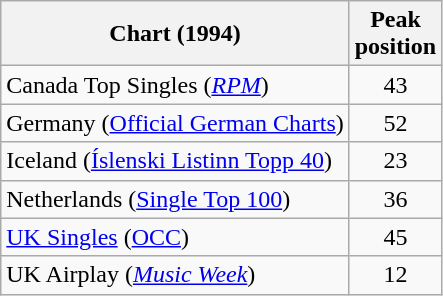<table class="wikitable">
<tr>
<th align="left">Chart (1994)</th>
<th align="center">Peak<br>position</th>
</tr>
<tr>
<td align="left">Canada Top Singles (<em><a href='#'>RPM</a></em>)</td>
<td align="center">43</td>
</tr>
<tr>
<td align="left">Germany (<a href='#'>Official German Charts</a>)</td>
<td align="center">52</td>
</tr>
<tr>
<td align="left">Iceland (<a href='#'>Íslenski Listinn Topp 40</a>)</td>
<td align="center">23</td>
</tr>
<tr>
<td align="left">Netherlands (<a href='#'>Single Top 100</a>)</td>
<td align="center">36</td>
</tr>
<tr>
<td align="left"><a href='#'>UK Singles</a> (<a href='#'>OCC</a>)</td>
<td align="center">45</td>
</tr>
<tr>
<td align="left">UK Airplay (<em><a href='#'>Music Week</a></em>)</td>
<td align="center">12</td>
</tr>
</table>
